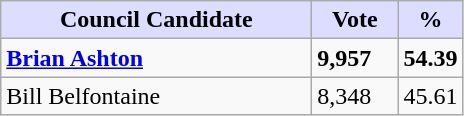<table class="wikitable sortable">
<tr>
<th style="background:#ddf; width:200px;">Council Candidate</th>
<th style="background:#ddf; width:50px;">Vote</th>
<th style="background:#ddf; width:30px;">%</th>
</tr>
<tr>
<td><strong><a href='#'>Brian Ashton</a></strong></td>
<td><strong>9,957</strong></td>
<td><strong>54.39</strong></td>
</tr>
<tr>
<td>Bill Belfontaine</td>
<td>8,348</td>
<td>45.61</td>
</tr>
</table>
